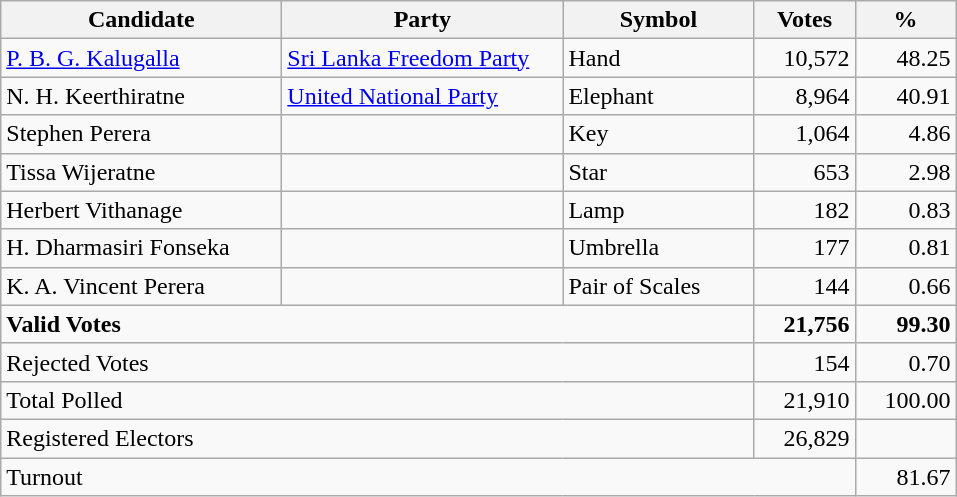<table class="wikitable" border="1" style="text-align:right;">
<tr>
<th align=left width="180">Candidate</th>
<th align=left width="180">Party</th>
<th align=left width="120">Symbol</th>
<th align=left width="60">Votes</th>
<th align=left width="60">%</th>
</tr>
<tr>
<td align=left><a href='#'>P. B. G. Kalugalla</a></td>
<td align=left><a href='#'>Sri Lanka Freedom Party</a></td>
<td align=left>Hand</td>
<td align=right>10,572</td>
<td align=right>48.25</td>
</tr>
<tr>
<td align=left>N. H. Keerthiratne</td>
<td align=left><a href='#'>United National Party</a></td>
<td align=left>Elephant</td>
<td align=right>8,964</td>
<td align=right>40.91</td>
</tr>
<tr>
<td align=left>Stephen Perera</td>
<td align=left></td>
<td align=left>Key</td>
<td align=right>1,064</td>
<td align=right>4.86</td>
</tr>
<tr>
<td align=left>Tissa Wijeratne</td>
<td align=left></td>
<td align=left>Star</td>
<td align=right>653</td>
<td align=right>2.98</td>
</tr>
<tr>
<td align=left>Herbert Vithanage</td>
<td align=left></td>
<td align=left>Lamp</td>
<td align=right>182</td>
<td align=right>0.83</td>
</tr>
<tr>
<td align=left>H. Dharmasiri Fonseka</td>
<td align=left></td>
<td align=left>Umbrella</td>
<td align=right>177</td>
<td align=right>0.81</td>
</tr>
<tr>
<td align=left>K. A. Vincent Perera</td>
<td align=left></td>
<td align=left>Pair of Scales</td>
<td align=right>144</td>
<td align=right>0.66</td>
</tr>
<tr>
<td align=left colspan=3><strong>Valid Votes</strong></td>
<td align=right><strong>21,756</strong></td>
<td align=right><strong>99.30</strong></td>
</tr>
<tr>
<td align=left colspan=3>Rejected Votes</td>
<td align=right>154</td>
<td align=right>0.70</td>
</tr>
<tr>
<td align=left colspan=3>Total Polled</td>
<td align=right>21,910</td>
<td align=right>100.00</td>
</tr>
<tr>
<td align=left colspan=3>Registered Electors</td>
<td align=right>26,829</td>
<td></td>
</tr>
<tr>
<td align=left colspan=4>Turnout</td>
<td align=right>81.67</td>
</tr>
</table>
